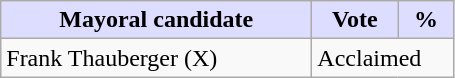<table class="wikitable">
<tr>
<th style="background:#ddf; width:200px;">Mayoral candidate</th>
<th style="background:#ddf; width:50px;">Vote</th>
<th style="background:#ddf; width:30px;">%</th>
</tr>
<tr>
<td>Frank Thauberger (X)</td>
<td colspan="2">Acclaimed</td>
</tr>
</table>
